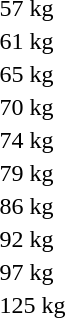<table>
<tr>
<td rowspan=2>57 kg<br></td>
<td rowspan=2></td>
<td rowspan=2></td>
<td></td>
</tr>
<tr>
<td></td>
</tr>
<tr>
<td rowspan=2>61 kg<br></td>
<td rowspan=2></td>
<td rowspan=2></td>
<td></td>
</tr>
<tr>
<td></td>
</tr>
<tr>
<td rowspan=2>65 kg<br></td>
<td rowspan=2></td>
<td rowspan=2></td>
<td></td>
</tr>
<tr>
<td></td>
</tr>
<tr>
<td rowspan=2>70 kg<br></td>
<td rowspan=2></td>
<td rowspan=2></td>
<td></td>
</tr>
<tr>
<td></td>
</tr>
<tr>
<td rowspan=2>74 kg<br></td>
<td rowspan=2></td>
<td rowspan=2></td>
<td></td>
</tr>
<tr>
<td></td>
</tr>
<tr>
<td rowspan=2>79 kg<br></td>
<td rowspan=2></td>
<td rowspan=2></td>
<td></td>
</tr>
<tr>
<td></td>
</tr>
<tr>
<td rowspan=2>86 kg<br></td>
<td rowspan=2></td>
<td rowspan=2></td>
<td></td>
</tr>
<tr>
<td></td>
</tr>
<tr>
<td rowspan=2>92 kg<br></td>
<td rowspan=2></td>
<td rowspan=2></td>
<td></td>
</tr>
<tr>
<td></td>
</tr>
<tr>
<td rowspan=2>97 kg<br></td>
<td rowspan=2></td>
<td rowspan=2></td>
<td></td>
</tr>
<tr>
<td></td>
</tr>
<tr>
<td rowspan=2>125 kg<br></td>
<td rowspan=2></td>
<td rowspan=2></td>
<td></td>
</tr>
<tr>
<td></td>
</tr>
</table>
